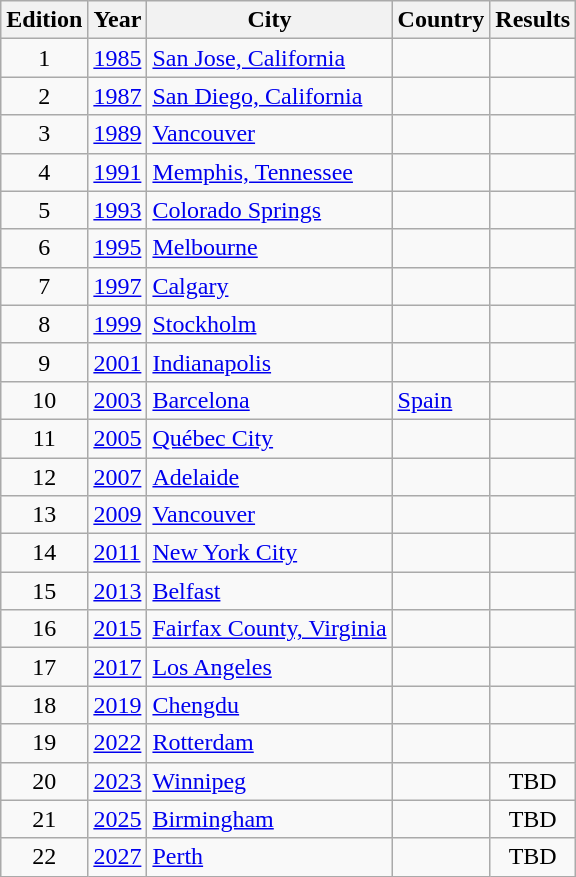<table class=wikitable>
<tr>
<th>Edition</th>
<th>Year</th>
<th>City</th>
<th>Country</th>
<th>Results</th>
</tr>
<tr>
<td align=center>1</td>
<td><a href='#'>1985</a></td>
<td><a href='#'>San Jose, California</a></td>
<td></td>
<td align=center></td>
</tr>
<tr>
<td align=center>2</td>
<td><a href='#'>1987</a></td>
<td><a href='#'>San Diego, California</a></td>
<td></td>
<td align=center></td>
</tr>
<tr>
<td align=center>3</td>
<td><a href='#'>1989</a></td>
<td><a href='#'>Vancouver</a></td>
<td></td>
<td align=center></td>
</tr>
<tr>
<td align=center>4</td>
<td><a href='#'>1991</a></td>
<td><a href='#'>Memphis, Tennessee</a></td>
<td></td>
<td align=center></td>
</tr>
<tr>
<td align=center>5</td>
<td><a href='#'>1993</a></td>
<td><a href='#'>Colorado Springs</a></td>
<td></td>
<td align=center></td>
</tr>
<tr>
<td align=center>6</td>
<td><a href='#'>1995</a></td>
<td><a href='#'>Melbourne</a></td>
<td></td>
<td align=center></td>
</tr>
<tr>
<td align=center>7</td>
<td><a href='#'>1997</a></td>
<td><a href='#'>Calgary</a></td>
<td></td>
<td align=center></td>
</tr>
<tr>
<td align=center>8</td>
<td><a href='#'>1999</a></td>
<td><a href='#'>Stockholm</a></td>
<td></td>
<td align=center></td>
</tr>
<tr>
<td align=center>9</td>
<td><a href='#'>2001</a></td>
<td><a href='#'>Indianapolis</a></td>
<td></td>
<td align=center></td>
</tr>
<tr>
<td align=center>10</td>
<td><a href='#'>2003</a></td>
<td><a href='#'>Barcelona</a></td>
<td> <a href='#'>Spain</a></td>
<td align="center"></td>
</tr>
<tr>
<td align=center>11</td>
<td><a href='#'>2005</a></td>
<td><a href='#'>Québec City</a></td>
<td></td>
<td align=center></td>
</tr>
<tr>
<td align=center>12</td>
<td><a href='#'>2007</a></td>
<td><a href='#'>Adelaide</a></td>
<td></td>
<td align=center></td>
</tr>
<tr>
<td align=center>13</td>
<td><a href='#'>2009</a></td>
<td><a href='#'>Vancouver</a></td>
<td></td>
<td align=center></td>
</tr>
<tr>
<td align=center>14</td>
<td><a href='#'>2011</a></td>
<td><a href='#'>New York City</a></td>
<td></td>
<td align=center></td>
</tr>
<tr>
<td align=center>15</td>
<td><a href='#'>2013</a></td>
<td><a href='#'>Belfast</a></td>
<td></td>
<td align=center></td>
</tr>
<tr>
<td align=center>16</td>
<td><a href='#'>2015</a></td>
<td><a href='#'>Fairfax County, Virginia</a></td>
<td></td>
<td align=center></td>
</tr>
<tr>
<td align=center>17</td>
<td><a href='#'>2017</a></td>
<td><a href='#'>Los Angeles</a></td>
<td></td>
<td align=center></td>
</tr>
<tr>
<td align=center>18</td>
<td><a href='#'>2019</a></td>
<td><a href='#'>Chengdu</a></td>
<td></td>
<td align=center></td>
</tr>
<tr>
<td align=center>19</td>
<td><a href='#'>2022</a></td>
<td><a href='#'>Rotterdam</a></td>
<td></td>
<td align=center></td>
</tr>
<tr>
<td align=center>20</td>
<td><a href='#'>2023</a></td>
<td><a href='#'>Winnipeg</a></td>
<td></td>
<td align=center>TBD</td>
</tr>
<tr>
<td align=center>21</td>
<td><a href='#'>2025</a></td>
<td><a href='#'>Birmingham</a></td>
<td></td>
<td align=center>TBD</td>
</tr>
<tr>
<td align=center>22</td>
<td><a href='#'>2027</a></td>
<td><a href='#'>Perth</a></td>
<td></td>
<td align=center>TBD</td>
</tr>
</table>
